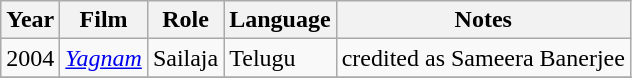<table class="wikitable sortable">
<tr>
<th>Year</th>
<th>Film</th>
<th>Role</th>
<th>Language</th>
<th>Notes</th>
</tr>
<tr>
<td>2004</td>
<td><em><a href='#'> Yagnam</a></em></td>
<td>Sailaja</td>
<td>Telugu</td>
<td>credited as Sameera Banerjee</td>
</tr>
<tr>
</tr>
</table>
